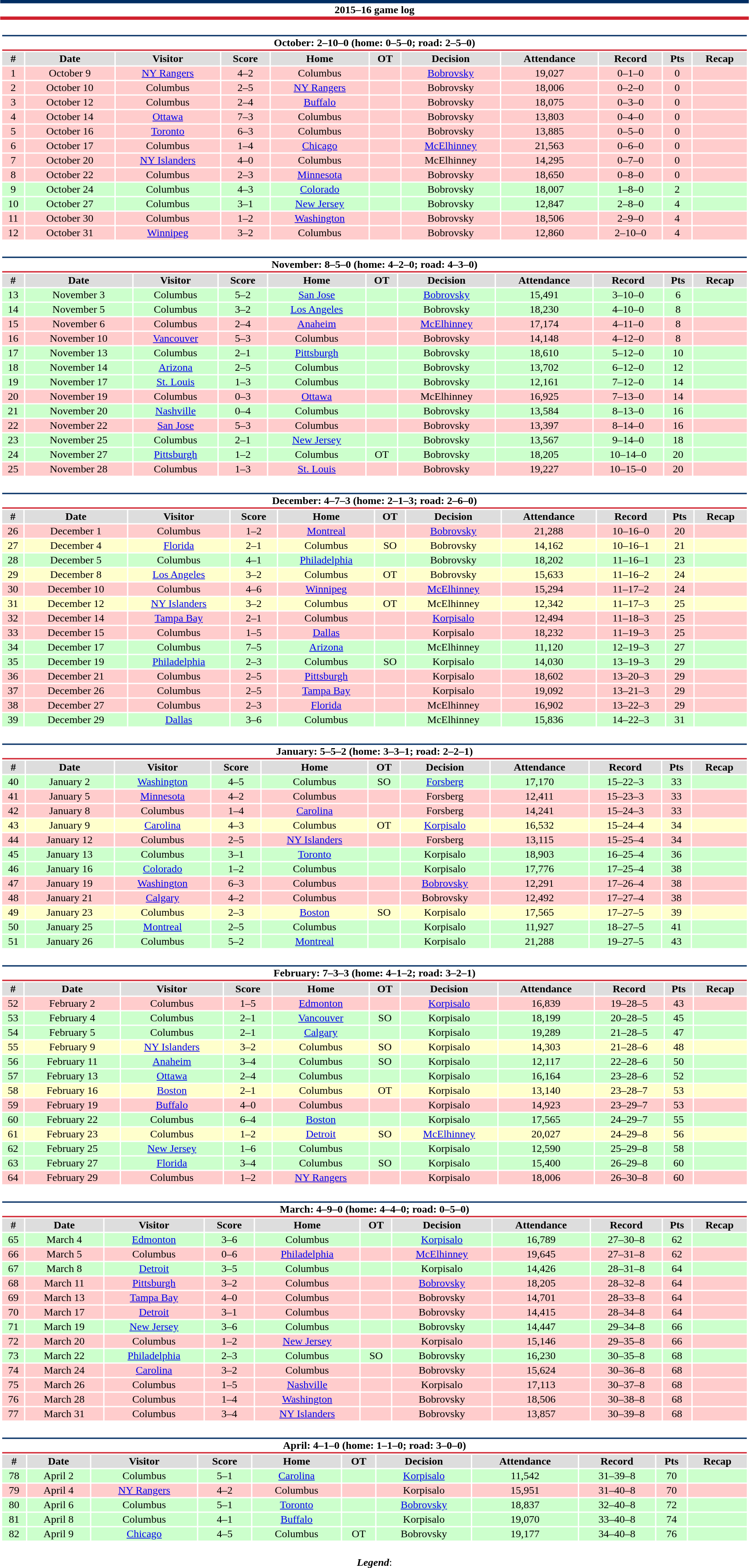<table class="toccolours" style="width:90%; clear:both; margin:1.5em auto; text-align:center;">
<tr>
<th colspan="11" style="background:#fff; border-top:#002D62 5px solid; border-bottom:#D0202D 5px solid;">2015–16 game log</th>
</tr>
<tr>
<td colspan=11><br><table class="toccolours collapsible collapsed" style="width:100%;">
<tr>
<th colspan="11" style="background:#fff; border-top:#002D62 2px solid; border-bottom:#D0202D 2px solid;">October: 2–10–0 (home: 0–5–0; road: 2–5–0)</th>
</tr>
<tr style="background:#ddd;">
<th>#</th>
<th>Date</th>
<th>Visitor</th>
<th>Score</th>
<th>Home</th>
<th>OT</th>
<th>Decision</th>
<th>Attendance</th>
<th>Record</th>
<th>Pts</th>
<th>Recap</th>
</tr>
<tr style="text-align:center; background:#fcc;">
<td>1</td>
<td>October 9</td>
<td><a href='#'>NY Rangers</a></td>
<td>4–2</td>
<td>Columbus</td>
<td></td>
<td><a href='#'>Bobrovsky</a></td>
<td>19,027</td>
<td>0–1–0</td>
<td>0</td>
<td></td>
</tr>
<tr style="text-align:center; background:#fcc;">
<td>2</td>
<td>October 10</td>
<td>Columbus</td>
<td>2–5</td>
<td><a href='#'>NY Rangers</a></td>
<td></td>
<td>Bobrovsky</td>
<td>18,006</td>
<td>0–2–0</td>
<td>0</td>
<td></td>
</tr>
<tr style="text-align:center; background:#fcc;">
<td>3</td>
<td>October 12</td>
<td>Columbus</td>
<td>2–4</td>
<td><a href='#'>Buffalo</a></td>
<td></td>
<td>Bobrovsky</td>
<td>18,075</td>
<td>0–3–0</td>
<td>0</td>
<td></td>
</tr>
<tr style="text-align:center; background:#fcc;">
<td>4</td>
<td>October 14</td>
<td><a href='#'>Ottawa</a></td>
<td>7–3</td>
<td>Columbus</td>
<td></td>
<td>Bobrovsky</td>
<td>13,803</td>
<td>0–4–0</td>
<td>0</td>
<td></td>
</tr>
<tr style="text-align:center; background:#fcc;">
<td>5</td>
<td>October 16</td>
<td><a href='#'>Toronto</a></td>
<td>6–3</td>
<td>Columbus</td>
<td></td>
<td>Bobrovsky</td>
<td>13,885</td>
<td>0–5–0</td>
<td>0</td>
<td></td>
</tr>
<tr style="text-align:center; background:#fcc;">
<td>6</td>
<td>October 17</td>
<td>Columbus</td>
<td>1–4</td>
<td><a href='#'>Chicago</a></td>
<td></td>
<td><a href='#'>McElhinney</a></td>
<td>21,563</td>
<td>0–6–0</td>
<td>0</td>
<td></td>
</tr>
<tr style="text-align:center; background:#fcc;">
<td>7</td>
<td>October 20</td>
<td><a href='#'>NY Islanders</a></td>
<td>4–0</td>
<td>Columbus</td>
<td></td>
<td>McElhinney</td>
<td>14,295</td>
<td>0–7–0</td>
<td>0</td>
<td></td>
</tr>
<tr style="text-align:center; background:#fcc;">
<td>8</td>
<td>October 22</td>
<td>Columbus</td>
<td>2–3</td>
<td><a href='#'>Minnesota</a></td>
<td></td>
<td>Bobrovsky</td>
<td>18,650</td>
<td>0–8–0</td>
<td>0</td>
<td></td>
</tr>
<tr style="text-align:center; background:#cfc;">
<td>9</td>
<td>October 24</td>
<td>Columbus</td>
<td>4–3</td>
<td><a href='#'>Colorado</a></td>
<td></td>
<td>Bobrovsky</td>
<td>18,007</td>
<td>1–8–0</td>
<td>2</td>
<td></td>
</tr>
<tr style="text-align:center; background:#cfc;">
<td>10</td>
<td>October 27</td>
<td>Columbus</td>
<td>3–1</td>
<td><a href='#'>New Jersey</a></td>
<td></td>
<td>Bobrovsky</td>
<td>12,847</td>
<td>2–8–0</td>
<td>4</td>
<td></td>
</tr>
<tr style="text-align:center; background:#fcc;">
<td>11</td>
<td>October 30</td>
<td>Columbus</td>
<td>1–2</td>
<td><a href='#'>Washington</a></td>
<td></td>
<td>Bobrovsky</td>
<td>18,506</td>
<td>2–9–0</td>
<td>4</td>
<td></td>
</tr>
<tr style="text-align:center; background:#fcc;">
<td>12</td>
<td>October 31</td>
<td><a href='#'>Winnipeg</a></td>
<td>3–2</td>
<td>Columbus</td>
<td></td>
<td>Bobrovsky</td>
<td>12,860</td>
<td>2–10–0</td>
<td>4</td>
<td></td>
</tr>
</table>
</td>
</tr>
<tr>
<td colspan=11><br><table class="toccolours collapsible collapsed" style="width:100%;">
<tr>
<th colspan="11" style="background:#fff; border-top:#002D62 2px solid; border-bottom:#D0202D 2px solid;">November: 8–5–0 (home: 4–2–0; road: 4–3–0)</th>
</tr>
<tr style="background:#ddd;">
<th>#</th>
<th>Date</th>
<th>Visitor</th>
<th>Score</th>
<th>Home</th>
<th>OT</th>
<th>Decision</th>
<th>Attendance</th>
<th>Record</th>
<th>Pts</th>
<th>Recap</th>
</tr>
<tr style="text-align:center; background:#cfc;">
<td>13</td>
<td>November 3</td>
<td>Columbus</td>
<td>5–2</td>
<td><a href='#'>San Jose</a></td>
<td></td>
<td><a href='#'>Bobrovsky</a></td>
<td>15,491</td>
<td>3–10–0</td>
<td>6</td>
<td></td>
</tr>
<tr style="text-align:center; background:#cfc;">
<td>14</td>
<td>November 5</td>
<td>Columbus</td>
<td>3–2</td>
<td><a href='#'>Los Angeles</a></td>
<td></td>
<td>Bobrovsky</td>
<td>18,230</td>
<td>4–10–0</td>
<td>8</td>
<td></td>
</tr>
<tr style="text-align:center; background:#fcc;">
<td>15</td>
<td>November 6</td>
<td>Columbus</td>
<td>2–4</td>
<td><a href='#'>Anaheim</a></td>
<td></td>
<td><a href='#'>McElhinney</a></td>
<td>17,174</td>
<td>4–11–0</td>
<td>8</td>
<td></td>
</tr>
<tr style="text-align:center; background:#fcc;">
<td>16</td>
<td>November 10</td>
<td><a href='#'>Vancouver</a></td>
<td>5–3</td>
<td>Columbus</td>
<td></td>
<td>Bobrovsky</td>
<td>14,148</td>
<td>4–12–0</td>
<td>8</td>
<td></td>
</tr>
<tr style="text-align:center; background:#cfc;">
<td>17</td>
<td>November 13</td>
<td>Columbus</td>
<td>2–1</td>
<td><a href='#'>Pittsburgh</a></td>
<td></td>
<td>Bobrovsky</td>
<td>18,610</td>
<td>5–12–0</td>
<td>10</td>
<td></td>
</tr>
<tr style="text-align:center; background:#cfc;">
<td>18</td>
<td>November 14</td>
<td><a href='#'>Arizona</a></td>
<td>2–5</td>
<td>Columbus</td>
<td></td>
<td>Bobrovsky</td>
<td>13,702</td>
<td>6–12–0</td>
<td>12</td>
<td></td>
</tr>
<tr style="text-align:center; background:#cfc;">
<td>19</td>
<td>November 17</td>
<td><a href='#'>St. Louis</a></td>
<td>1–3</td>
<td>Columbus</td>
<td></td>
<td>Bobrovsky</td>
<td>12,161</td>
<td>7–12–0</td>
<td>14</td>
<td></td>
</tr>
<tr style="text-align:center; background:#fcc;">
<td>20</td>
<td>November 19</td>
<td>Columbus</td>
<td>0–3</td>
<td><a href='#'>Ottawa</a></td>
<td></td>
<td>McElhinney</td>
<td>16,925</td>
<td>7–13–0</td>
<td>14</td>
<td></td>
</tr>
<tr style="text-align:center; background:#cfc;">
<td>21</td>
<td>November 20</td>
<td><a href='#'>Nashville</a></td>
<td>0–4</td>
<td>Columbus</td>
<td></td>
<td>Bobrovsky</td>
<td>13,584</td>
<td>8–13–0</td>
<td>16</td>
<td></td>
</tr>
<tr style="text-align:center; background:#fcc;">
<td>22</td>
<td>November 22</td>
<td><a href='#'>San Jose</a></td>
<td>5–3</td>
<td>Columbus</td>
<td></td>
<td>Bobrovsky</td>
<td>13,397</td>
<td>8–14–0</td>
<td>16</td>
<td></td>
</tr>
<tr style="text-align:center; background:#cfc;">
<td>23</td>
<td>November 25</td>
<td>Columbus</td>
<td>2–1</td>
<td><a href='#'>New Jersey</a></td>
<td></td>
<td>Bobrovsky</td>
<td>13,567</td>
<td>9–14–0</td>
<td>18</td>
<td></td>
</tr>
<tr style="text-align:center; background:#cfc;">
<td>24</td>
<td>November 27</td>
<td><a href='#'>Pittsburgh</a></td>
<td>1–2</td>
<td>Columbus</td>
<td>OT</td>
<td>Bobrovsky</td>
<td>18,205</td>
<td>10–14–0</td>
<td>20</td>
<td></td>
</tr>
<tr style="text-align:center; background:#fcc;">
<td>25</td>
<td>November 28</td>
<td>Columbus</td>
<td>1–3</td>
<td><a href='#'>St. Louis</a></td>
<td></td>
<td>Bobrovsky</td>
<td>19,227</td>
<td>10–15–0</td>
<td>20</td>
<td></td>
</tr>
</table>
</td>
</tr>
<tr>
<td colspan=11><br><table class="toccolours collapsible collapsed" style="width:100%;">
<tr>
<th colspan="11" style="background:#fff; border-top:#002D62 2px solid; border-bottom:#D0202D 2px solid;">December: 4–7–3 (home: 2–1–3; road: 2–6–0)</th>
</tr>
<tr style="background:#ddd;">
<th>#</th>
<th>Date</th>
<th>Visitor</th>
<th>Score</th>
<th>Home</th>
<th>OT</th>
<th>Decision</th>
<th>Attendance</th>
<th>Record</th>
<th>Pts</th>
<th>Recap</th>
</tr>
<tr style="text-align:center; background:#fcc;">
<td>26</td>
<td>December 1</td>
<td>Columbus</td>
<td>1–2</td>
<td><a href='#'>Montreal</a></td>
<td></td>
<td><a href='#'>Bobrovsky</a></td>
<td>21,288</td>
<td>10–16–0</td>
<td>20</td>
<td></td>
</tr>
<tr style="text-align:center; background:#ffc;">
<td>27</td>
<td>December 4</td>
<td><a href='#'>Florida</a></td>
<td>2–1</td>
<td>Columbus</td>
<td>SO</td>
<td>Bobrovsky</td>
<td>14,162</td>
<td>10–16–1</td>
<td>21</td>
<td></td>
</tr>
<tr style="text-align:center; background:#cfc;">
<td>28</td>
<td>December 5</td>
<td>Columbus</td>
<td>4–1</td>
<td><a href='#'>Philadelphia</a></td>
<td></td>
<td>Bobrovsky</td>
<td>18,202</td>
<td>11–16–1</td>
<td>23</td>
<td></td>
</tr>
<tr style="text-align:center; background:#ffc;">
<td>29</td>
<td>December 8</td>
<td><a href='#'>Los Angeles</a></td>
<td>3–2</td>
<td>Columbus</td>
<td>OT</td>
<td>Bobrovsky</td>
<td>15,633</td>
<td>11–16–2</td>
<td>24</td>
<td></td>
</tr>
<tr style="text-align:center; background:#fcc;">
<td>30</td>
<td>December 10</td>
<td>Columbus</td>
<td>4–6</td>
<td><a href='#'>Winnipeg</a></td>
<td></td>
<td><a href='#'>McElhinney</a></td>
<td>15,294</td>
<td>11–17–2</td>
<td>24</td>
<td></td>
</tr>
<tr style="text-align:center; background:#ffc;">
<td>31</td>
<td>December 12</td>
<td><a href='#'>NY Islanders</a></td>
<td>3–2</td>
<td>Columbus</td>
<td>OT</td>
<td>McElhinney</td>
<td>12,342</td>
<td>11–17–3</td>
<td>25</td>
<td></td>
</tr>
<tr style="text-align:center; background:#fcc;">
<td>32</td>
<td>December 14</td>
<td><a href='#'>Tampa Bay</a></td>
<td>2–1</td>
<td>Columbus</td>
<td></td>
<td><a href='#'>Korpisalo</a></td>
<td>12,494</td>
<td>11–18–3</td>
<td>25</td>
<td></td>
</tr>
<tr style="text-align:center; background:#fcc;">
<td>33</td>
<td>December 15</td>
<td>Columbus</td>
<td>1–5</td>
<td><a href='#'>Dallas</a></td>
<td></td>
<td>Korpisalo</td>
<td>18,232</td>
<td>11–19–3</td>
<td>25</td>
<td></td>
</tr>
<tr style="text-align:center; background:#cfc;">
<td>34</td>
<td>December 17</td>
<td>Columbus</td>
<td>7–5</td>
<td><a href='#'>Arizona</a></td>
<td></td>
<td>McElhinney</td>
<td>11,120</td>
<td>12–19–3</td>
<td>27</td>
<td></td>
</tr>
<tr style="text-align:center; background:#cfc;">
<td>35</td>
<td>December 19</td>
<td><a href='#'>Philadelphia</a></td>
<td>2–3</td>
<td>Columbus</td>
<td>SO</td>
<td>Korpisalo</td>
<td>14,030</td>
<td>13–19–3</td>
<td>29</td>
<td></td>
</tr>
<tr style="text-align:center; background:#fcc;">
<td>36</td>
<td>December 21</td>
<td>Columbus</td>
<td>2–5</td>
<td><a href='#'>Pittsburgh</a></td>
<td></td>
<td>Korpisalo</td>
<td>18,602</td>
<td>13–20–3</td>
<td>29</td>
<td></td>
</tr>
<tr style="text-align:center; background:#fcc;">
<td>37</td>
<td>December 26</td>
<td>Columbus</td>
<td>2–5</td>
<td><a href='#'>Tampa Bay</a></td>
<td></td>
<td>Korpisalo</td>
<td>19,092</td>
<td>13–21–3</td>
<td>29</td>
<td></td>
</tr>
<tr style="text-align:center; background:#fcc;">
<td>38</td>
<td>December 27</td>
<td>Columbus</td>
<td>2–3</td>
<td><a href='#'>Florida</a></td>
<td></td>
<td>McElhinney</td>
<td>16,902</td>
<td>13–22–3</td>
<td>29</td>
<td></td>
</tr>
<tr style="text-align:center; background:#cfc;">
<td>39</td>
<td>December 29</td>
<td><a href='#'>Dallas</a></td>
<td>3–6</td>
<td>Columbus</td>
<td></td>
<td>McElhinney</td>
<td>15,836</td>
<td>14–22–3</td>
<td>31</td>
<td></td>
</tr>
</table>
</td>
</tr>
<tr>
<td colspan=11><br><table class="toccolours collapsible collapsed" style="width:100%;">
<tr>
<th colspan="11" style="background:#fff; border-top:#002D62 2px solid; border-bottom:#D0202D 2px solid;">January: 5–5–2 (home: 3–3–1; road: 2–2–1)</th>
</tr>
<tr style="background:#ddd;">
<th>#</th>
<th>Date</th>
<th>Visitor</th>
<th>Score</th>
<th>Home</th>
<th>OT</th>
<th>Decision</th>
<th>Attendance</th>
<th>Record</th>
<th>Pts</th>
<th>Recap</th>
</tr>
<tr style="text-align:center; background:#cfc;">
<td>40</td>
<td>January 2</td>
<td><a href='#'>Washington</a></td>
<td>4–5</td>
<td>Columbus</td>
<td>SO</td>
<td><a href='#'>Forsberg</a></td>
<td>17,170</td>
<td>15–22–3</td>
<td>33</td>
<td></td>
</tr>
<tr style="text-align:center; background:#fcc;">
<td>41</td>
<td>January 5</td>
<td><a href='#'>Minnesota</a></td>
<td>4–2</td>
<td>Columbus</td>
<td></td>
<td>Forsberg</td>
<td>12,411</td>
<td>15–23–3</td>
<td>33</td>
<td></td>
</tr>
<tr style="text-align:center; background:#fcc;">
<td>42</td>
<td>January 8</td>
<td>Columbus</td>
<td>1–4</td>
<td><a href='#'>Carolina</a></td>
<td></td>
<td>Forsberg</td>
<td>14,241</td>
<td>15–24–3</td>
<td>33</td>
<td></td>
</tr>
<tr style="text-align:center; background:#ffc;">
<td>43</td>
<td>January 9</td>
<td><a href='#'>Carolina</a></td>
<td>4–3</td>
<td>Columbus</td>
<td>OT</td>
<td><a href='#'>Korpisalo</a></td>
<td>16,532</td>
<td>15–24–4</td>
<td>34</td>
<td></td>
</tr>
<tr style="text-align:center; background:#fcc;">
<td>44</td>
<td>January 12</td>
<td>Columbus</td>
<td>2–5</td>
<td><a href='#'>NY Islanders</a></td>
<td></td>
<td>Forsberg</td>
<td>13,115</td>
<td>15–25–4</td>
<td>34</td>
<td></td>
</tr>
<tr style="text-align:center; background:#cfc;">
<td>45</td>
<td>January 13</td>
<td>Columbus</td>
<td>3–1</td>
<td><a href='#'>Toronto</a></td>
<td></td>
<td>Korpisalo</td>
<td>18,903</td>
<td>16–25–4</td>
<td>36</td>
<td></td>
</tr>
<tr style="text-align:center; background:#cfc;">
<td>46</td>
<td>January 16</td>
<td><a href='#'>Colorado</a></td>
<td>1–2</td>
<td>Columbus</td>
<td></td>
<td>Korpisalo</td>
<td>17,776</td>
<td>17–25–4</td>
<td>38</td>
<td></td>
</tr>
<tr style="text-align:center; background:#fcc;">
<td>47</td>
<td>January 19</td>
<td><a href='#'>Washington</a></td>
<td>6–3</td>
<td>Columbus</td>
<td></td>
<td><a href='#'>Bobrovsky</a></td>
<td>12,291</td>
<td>17–26–4</td>
<td>38</td>
<td></td>
</tr>
<tr style="text-align:center; background:#fcc;">
<td>48</td>
<td>January 21</td>
<td><a href='#'>Calgary</a></td>
<td>4–2</td>
<td>Columbus</td>
<td></td>
<td>Bobrovsky</td>
<td>12,492</td>
<td>17–27–4</td>
<td>38</td>
<td></td>
</tr>
<tr style="text-align:center; background:#ffc;">
<td>49</td>
<td>January 23</td>
<td>Columbus</td>
<td>2–3</td>
<td><a href='#'>Boston</a></td>
<td>SO</td>
<td>Korpisalo</td>
<td>17,565</td>
<td>17–27–5</td>
<td>39</td>
<td></td>
</tr>
<tr style="text-align:center; background:#cfc;">
<td>50</td>
<td>January 25</td>
<td><a href='#'>Montreal</a></td>
<td>2–5</td>
<td>Columbus</td>
<td></td>
<td>Korpisalo</td>
<td>11,927</td>
<td>18–27–5</td>
<td>41</td>
<td></td>
</tr>
<tr style="text-align:center; background:#cfc;">
<td>51</td>
<td>January 26</td>
<td>Columbus</td>
<td>5–2</td>
<td><a href='#'>Montreal</a></td>
<td></td>
<td>Korpisalo</td>
<td>21,288</td>
<td>19–27–5</td>
<td>43</td>
<td></td>
</tr>
</table>
</td>
</tr>
<tr>
<td colspan=11><br><table class="toccolours collapsible collapsed" style="width:100%;">
<tr>
<th colspan="11" style="background:#fff; border-top:#002D62 2px solid; border-bottom:#D0202D 2px solid;">February: 7–3–3 (home: 4–1–2; road: 3–2–1)</th>
</tr>
<tr style="background:#ddd;">
<th>#</th>
<th>Date</th>
<th>Visitor</th>
<th>Score</th>
<th>Home</th>
<th>OT</th>
<th>Decision</th>
<th>Attendance</th>
<th>Record</th>
<th>Pts</th>
<th>Recap</th>
</tr>
<tr style="text-align:center; background:#fcc;">
<td>52</td>
<td>February 2</td>
<td>Columbus</td>
<td>1–5</td>
<td><a href='#'>Edmonton</a></td>
<td></td>
<td><a href='#'>Korpisalo</a></td>
<td>16,839</td>
<td>19–28–5</td>
<td>43</td>
<td></td>
</tr>
<tr style="text-align:center; background:#cfc;">
<td>53</td>
<td>February 4</td>
<td>Columbus</td>
<td>2–1</td>
<td><a href='#'>Vancouver</a></td>
<td>SO</td>
<td>Korpisalo</td>
<td>18,199</td>
<td>20–28–5</td>
<td>45</td>
<td></td>
</tr>
<tr style="text-align:center; background:#cfc;">
<td>54</td>
<td>February 5</td>
<td>Columbus</td>
<td>2–1</td>
<td><a href='#'>Calgary</a></td>
<td></td>
<td>Korpisalo</td>
<td>19,289</td>
<td>21–28–5</td>
<td>47</td>
<td></td>
</tr>
<tr style="text-align:center; background:#ffc;">
<td>55</td>
<td>February 9</td>
<td><a href='#'>NY Islanders</a></td>
<td>3–2</td>
<td>Columbus</td>
<td>SO</td>
<td>Korpisalo</td>
<td>14,303</td>
<td>21–28–6</td>
<td>48</td>
<td></td>
</tr>
<tr style="text-align:center; background:#cfc;">
<td>56</td>
<td>February 11</td>
<td><a href='#'>Anaheim</a></td>
<td>3–4</td>
<td>Columbus</td>
<td>SO</td>
<td>Korpisalo</td>
<td>12,117</td>
<td>22–28–6</td>
<td>50</td>
<td></td>
</tr>
<tr style="text-align:center; background:#cfc;">
<td>57</td>
<td>February 13</td>
<td><a href='#'>Ottawa</a></td>
<td>2–4</td>
<td>Columbus</td>
<td></td>
<td>Korpisalo</td>
<td>16,164</td>
<td>23–28–6</td>
<td>52</td>
<td></td>
</tr>
<tr style="text-align:center; background:#ffc;">
<td>58</td>
<td>February 16</td>
<td><a href='#'>Boston</a></td>
<td>2–1</td>
<td>Columbus</td>
<td>OT</td>
<td>Korpisalo</td>
<td>13,140</td>
<td>23–28–7</td>
<td>53</td>
<td></td>
</tr>
<tr style="text-align:center; background:#fcc;">
<td>59</td>
<td>February 19</td>
<td><a href='#'>Buffalo</a></td>
<td>4–0</td>
<td>Columbus</td>
<td></td>
<td>Korpisalo</td>
<td>14,923</td>
<td>23–29–7</td>
<td>53</td>
<td></td>
</tr>
<tr style="text-align:center; background:#cfc;">
<td>60</td>
<td>February 22</td>
<td>Columbus</td>
<td>6–4</td>
<td><a href='#'>Boston</a></td>
<td></td>
<td>Korpisalo</td>
<td>17,565</td>
<td>24–29–7</td>
<td>55</td>
<td></td>
</tr>
<tr style="text-align:center; background:#ffc;">
<td>61</td>
<td>February 23</td>
<td>Columbus</td>
<td>1–2</td>
<td><a href='#'>Detroit</a></td>
<td>SO</td>
<td><a href='#'>McElhinney</a></td>
<td>20,027</td>
<td>24–29–8</td>
<td>56</td>
<td></td>
</tr>
<tr style="text-align:center; background:#cfc;">
<td>62</td>
<td>February 25</td>
<td><a href='#'>New Jersey</a></td>
<td>1–6</td>
<td>Columbus</td>
<td></td>
<td>Korpisalo</td>
<td>12,590</td>
<td>25–29–8</td>
<td>58</td>
<td></td>
</tr>
<tr style="text-align:center; background:#cfc;">
<td>63</td>
<td>February 27</td>
<td><a href='#'>Florida</a></td>
<td>3–4</td>
<td>Columbus</td>
<td>SO</td>
<td>Korpisalo</td>
<td>15,400</td>
<td>26–29–8</td>
<td>60</td>
<td></td>
</tr>
<tr style="text-align:center; background:#fcc;">
<td>64</td>
<td>February 29</td>
<td>Columbus</td>
<td>1–2</td>
<td><a href='#'>NY Rangers</a></td>
<td></td>
<td>Korpisalo</td>
<td>18,006</td>
<td>26–30–8</td>
<td>60</td>
<td></td>
</tr>
</table>
</td>
</tr>
<tr>
<td colspan=11><br><table class="toccolours collapsible collapsed" style="width:100%;">
<tr>
<th colspan="11" style="background:#fff; border-top:#002D62 2px solid; border-bottom:#D0202D 2px solid;">March: 4–9–0 (home: 4–4–0; road: 0–5–0)</th>
</tr>
<tr style="background:#ddd;">
<th>#</th>
<th>Date</th>
<th>Visitor</th>
<th>Score</th>
<th>Home</th>
<th>OT</th>
<th>Decision</th>
<th>Attendance</th>
<th>Record</th>
<th>Pts</th>
<th>Recap</th>
</tr>
<tr style="text-align:center; background:#cfc;">
<td>65</td>
<td>March 4</td>
<td><a href='#'>Edmonton</a></td>
<td>3–6</td>
<td>Columbus</td>
<td></td>
<td><a href='#'>Korpisalo</a></td>
<td>16,789</td>
<td>27–30–8</td>
<td>62</td>
<td></td>
</tr>
<tr style="text-align:center; background:#fcc;">
<td>66</td>
<td>March 5</td>
<td>Columbus</td>
<td>0–6</td>
<td><a href='#'>Philadelphia</a></td>
<td></td>
<td><a href='#'>McElhinney</a></td>
<td>19,645</td>
<td>27–31–8</td>
<td>62</td>
<td></td>
</tr>
<tr style="text-align:center; background:#cfc;">
<td>67</td>
<td>March 8</td>
<td><a href='#'>Detroit</a></td>
<td>3–5</td>
<td>Columbus</td>
<td></td>
<td>Korpisalo</td>
<td>14,426</td>
<td>28–31–8</td>
<td>64</td>
<td></td>
</tr>
<tr style="text-align:center; background:#fcc;">
<td>68</td>
<td>March 11</td>
<td><a href='#'>Pittsburgh</a></td>
<td>3–2</td>
<td>Columbus</td>
<td></td>
<td><a href='#'>Bobrovsky</a></td>
<td>18,205</td>
<td>28–32–8</td>
<td>64</td>
<td></td>
</tr>
<tr style="text-align:center; background:#fcc;">
<td>69</td>
<td>March 13</td>
<td><a href='#'>Tampa Bay</a></td>
<td>4–0</td>
<td>Columbus</td>
<td></td>
<td>Bobrovsky</td>
<td>14,701</td>
<td>28–33–8</td>
<td>64</td>
<td></td>
</tr>
<tr style="text-align:center; background:#fcc;">
<td>70</td>
<td>March 17</td>
<td><a href='#'>Detroit</a></td>
<td>3–1</td>
<td>Columbus</td>
<td></td>
<td>Bobrovsky</td>
<td>14,415</td>
<td>28–34–8</td>
<td>64</td>
<td></td>
</tr>
<tr style="text-align:center; background:#cfc;">
<td>71</td>
<td>March 19</td>
<td><a href='#'>New Jersey</a></td>
<td>3–6</td>
<td>Columbus</td>
<td></td>
<td>Bobrovsky</td>
<td>14,447</td>
<td>29–34–8</td>
<td>66</td>
<td></td>
</tr>
<tr style="text-align:center; background:#fcc;">
<td>72</td>
<td>March 20</td>
<td>Columbus</td>
<td>1–2</td>
<td><a href='#'>New Jersey</a></td>
<td></td>
<td>Korpisalo</td>
<td>15,146</td>
<td>29–35–8</td>
<td>66</td>
<td></td>
</tr>
<tr style="text-align:center; background:#cfc;">
<td>73</td>
<td>March 22</td>
<td><a href='#'>Philadelphia</a></td>
<td>2–3</td>
<td>Columbus</td>
<td>SO</td>
<td>Bobrovsky</td>
<td>16,230</td>
<td>30–35–8</td>
<td>68</td>
<td></td>
</tr>
<tr style="text-align:center; background:#fcc;">
<td>74</td>
<td>March 24</td>
<td><a href='#'>Carolina</a></td>
<td>3–2</td>
<td>Columbus</td>
<td></td>
<td>Bobrovsky</td>
<td>15,624</td>
<td>30–36–8</td>
<td>68</td>
<td></td>
</tr>
<tr style="text-align:center; background:#fcc;">
<td>75</td>
<td>March 26</td>
<td>Columbus</td>
<td>1–5</td>
<td><a href='#'>Nashville</a></td>
<td></td>
<td>Korpisalo</td>
<td>17,113</td>
<td>30–37–8</td>
<td>68</td>
<td></td>
</tr>
<tr style="text-align:center; background:#fcc;">
<td>76</td>
<td>March 28</td>
<td>Columbus</td>
<td>1–4</td>
<td><a href='#'>Washington</a></td>
<td></td>
<td>Bobrovsky</td>
<td>18,506</td>
<td>30–38–8</td>
<td>68</td>
<td></td>
</tr>
<tr style="text-align:center; background:#fcc;">
<td>77</td>
<td>March 31</td>
<td>Columbus</td>
<td>3–4</td>
<td><a href='#'>NY Islanders</a></td>
<td></td>
<td>Bobrovsky</td>
<td>13,857</td>
<td>30–39–8</td>
<td>68</td>
<td></td>
</tr>
</table>
</td>
</tr>
<tr>
<td colspan=11><br><table class="toccolours collapsible collapsed" style="width:100%;">
<tr>
<th colspan="11" style="background:#fff; border-top:#002D62 2px solid; border-bottom:#D0202D 2px solid;">April: 4–1–0 (home: 1–1–0; road: 3–0–0)</th>
</tr>
<tr style="background:#ddd;">
<th>#</th>
<th>Date</th>
<th>Visitor</th>
<th>Score</th>
<th>Home</th>
<th>OT</th>
<th>Decision</th>
<th>Attendance</th>
<th>Record</th>
<th>Pts</th>
<th>Recap</th>
</tr>
<tr style="text-align:center; background:#cfc;">
<td>78</td>
<td>April 2</td>
<td>Columbus</td>
<td>5–1</td>
<td><a href='#'>Carolina</a></td>
<td></td>
<td><a href='#'>Korpisalo</a></td>
<td>11,542</td>
<td>31–39–8</td>
<td>70</td>
<td></td>
</tr>
<tr style="text-align:center; background:#fcc;">
<td>79</td>
<td>April 4</td>
<td><a href='#'>NY Rangers</a></td>
<td>4–2</td>
<td>Columbus</td>
<td></td>
<td>Korpisalo</td>
<td>15,951</td>
<td>31–40–8</td>
<td>70</td>
<td></td>
</tr>
<tr style="text-align:center; background:#cfc;">
<td>80</td>
<td>April 6</td>
<td>Columbus</td>
<td>5–1</td>
<td><a href='#'>Toronto</a></td>
<td></td>
<td><a href='#'>Bobrovsky</a></td>
<td>18,837</td>
<td>32–40–8</td>
<td>72</td>
<td></td>
</tr>
<tr style="text-align:center; background:#cfc;">
<td>81</td>
<td>April 8</td>
<td>Columbus</td>
<td>4–1</td>
<td><a href='#'>Buffalo</a></td>
<td></td>
<td>Korpisalo</td>
<td>19,070</td>
<td>33–40–8</td>
<td>74</td>
<td></td>
</tr>
<tr style="text-align:center; background:#cfc;">
<td>82</td>
<td>April 9</td>
<td><a href='#'>Chicago</a></td>
<td>4–5</td>
<td>Columbus</td>
<td>OT</td>
<td>Bobrovsky</td>
<td>19,177</td>
<td>34–40–8</td>
<td>76</td>
<td></td>
</tr>
</table>
</td>
</tr>
<tr>
<td colspan="11" style="text-align:center;"><br><strong><em>Legend</em></strong>:


</td>
</tr>
</table>
